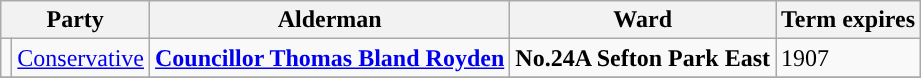<table class="wikitable">
<tr>
<th colspan="2">Party</th>
<th>Alderman</th>
<th>Ward</th>
<th>Term expires</th>
</tr>
<tr>
<td style="background-color:"></td>
<td><a href='#'>Conservative</a></td>
<td><strong><a href='#'>Councillor Thomas Bland Royden</a></strong></td>
<td><strong>No.24A Sefton Park East</strong></td>
<td>1907</td>
</tr>
<tr>
</tr>
</table>
